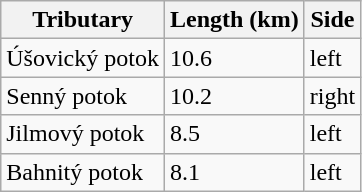<table class="wikitable">
<tr>
<th>Tributary</th>
<th>Length (km)</th>
<th>Side</th>
</tr>
<tr>
<td>Úšovický potok</td>
<td>10.6</td>
<td>left</td>
</tr>
<tr>
<td>Senný potok</td>
<td>10.2</td>
<td>right</td>
</tr>
<tr>
<td>Jilmový potok</td>
<td>8.5</td>
<td>left</td>
</tr>
<tr>
<td>Bahnitý potok</td>
<td>8.1</td>
<td>left</td>
</tr>
</table>
